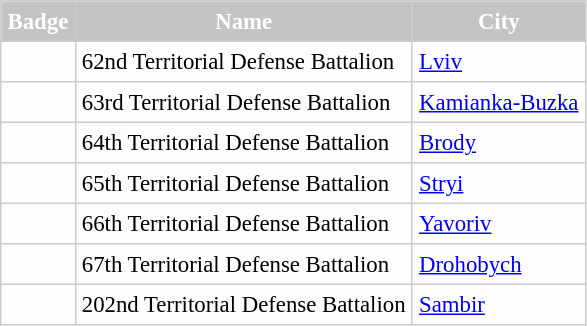<table border="2" cellpadding="4" cellspacing="0" width="" style="margin: 1em 1em 1em 0; background: #fdfdfd; border: 1px #ccc solid; border-collapse: collapse; font-size: 95%;">
<tr bgcolor="#c4c4c4" style="color:white">
<th>Badge</th>
<th>Name</th>
<th>City</th>
</tr>
<tr>
<td></td>
<td>62nd Territorial Defense Battalion</td>
<td><a href='#'>Lviv</a></td>
</tr>
<tr>
<td></td>
<td>63rd Territorial Defense Battalion</td>
<td><a href='#'>Kamianka-Buzka</a></td>
</tr>
<tr>
<td></td>
<td>64th Territorial Defense Battalion</td>
<td><a href='#'>Brody</a></td>
</tr>
<tr>
<td></td>
<td>65th Territorial Defense Battalion</td>
<td><a href='#'>Stryi</a></td>
</tr>
<tr>
<td></td>
<td>66th Territorial Defense Battalion</td>
<td><a href='#'>Yavoriv</a></td>
</tr>
<tr>
<td></td>
<td>67th Territorial Defense Battalion</td>
<td><a href='#'>Drohobych</a></td>
</tr>
<tr>
<td></td>
<td>202nd Territorial Defense Battalion</td>
<td><a href='#'>Sambir</a></td>
</tr>
</table>
